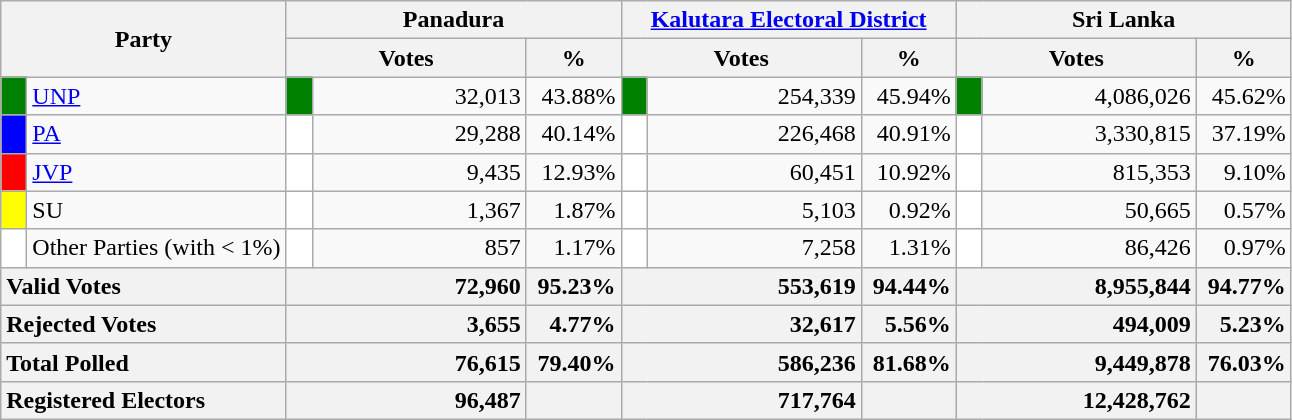<table class="wikitable">
<tr>
<th colspan="2" width="144px"rowspan="2">Party</th>
<th colspan="3" width="216px">Panadura</th>
<th colspan="3" width="216px"><a href='#'>Kalutara Electoral District</a></th>
<th colspan="3" width="216px">Sri Lanka</th>
</tr>
<tr>
<th colspan="2" width="144px">Votes</th>
<th>%</th>
<th colspan="2" width="144px">Votes</th>
<th>%</th>
<th colspan="2" width="144px">Votes</th>
<th>%</th>
</tr>
<tr>
<td style="background-color:green;" width="10px"></td>
<td style="text-align:left;"><a href='#'>UNP</a></td>
<td style="background-color:green;" width="10px"></td>
<td style="text-align:right;">32,013</td>
<td style="text-align:right;">43.88%</td>
<td style="background-color:green;" width="10px"></td>
<td style="text-align:right;">254,339</td>
<td style="text-align:right;">45.94%</td>
<td style="background-color:green;" width="10px"></td>
<td style="text-align:right;">4,086,026</td>
<td style="text-align:right;">45.62%</td>
</tr>
<tr>
<td style="background-color:blue;" width="10px"></td>
<td style="text-align:left;"><a href='#'>PA</a></td>
<td style="background-color:white;" width="10px"></td>
<td style="text-align:right;">29,288</td>
<td style="text-align:right;">40.14%</td>
<td style="background-color:white;" width="10px"></td>
<td style="text-align:right;">226,468</td>
<td style="text-align:right;">40.91%</td>
<td style="background-color:white;" width="10px"></td>
<td style="text-align:right;">3,330,815</td>
<td style="text-align:right;">37.19%</td>
</tr>
<tr>
<td style="background-color:red;" width="10px"></td>
<td style="text-align:left;"><a href='#'>JVP</a></td>
<td style="background-color:white;" width="10px"></td>
<td style="text-align:right;">9,435</td>
<td style="text-align:right;">12.93%</td>
<td style="background-color:white;" width="10px"></td>
<td style="text-align:right;">60,451</td>
<td style="text-align:right;">10.92%</td>
<td style="background-color:white;" width="10px"></td>
<td style="text-align:right;">815,353</td>
<td style="text-align:right;">9.10%</td>
</tr>
<tr>
<td style="background-color:yellow;" width="10px"></td>
<td style="text-align:left;">SU</td>
<td style="background-color:white;" width="10px"></td>
<td style="text-align:right;">1,367</td>
<td style="text-align:right;">1.87%</td>
<td style="background-color:white;" width="10px"></td>
<td style="text-align:right;">5,103</td>
<td style="text-align:right;">0.92%</td>
<td style="background-color:white;" width="10px"></td>
<td style="text-align:right;">50,665</td>
<td style="text-align:right;">0.57%</td>
</tr>
<tr>
<td style="background-color:white;" width="10px"></td>
<td style="text-align:left;">Other Parties (with < 1%)</td>
<td style="background-color:white;" width="10px"></td>
<td style="text-align:right;">857</td>
<td style="text-align:right;">1.17%</td>
<td style="background-color:white;" width="10px"></td>
<td style="text-align:right;">7,258</td>
<td style="text-align:right;">1.31%</td>
<td style="background-color:white;" width="10px"></td>
<td style="text-align:right;">86,426</td>
<td style="text-align:right;">0.97%</td>
</tr>
<tr>
<th colspan="2" width="144px"style="text-align:left;">Valid Votes</th>
<th style="text-align:right;"colspan="2" width="144px">72,960</th>
<th style="text-align:right;">95.23%</th>
<th style="text-align:right;"colspan="2" width="144px">553,619</th>
<th style="text-align:right;">94.44%</th>
<th style="text-align:right;"colspan="2" width="144px">8,955,844</th>
<th style="text-align:right;">94.77%</th>
</tr>
<tr>
<th colspan="2" width="144px"style="text-align:left;">Rejected Votes</th>
<th style="text-align:right;"colspan="2" width="144px">3,655</th>
<th style="text-align:right;">4.77%</th>
<th style="text-align:right;"colspan="2" width="144px">32,617</th>
<th style="text-align:right;">5.56%</th>
<th style="text-align:right;"colspan="2" width="144px">494,009</th>
<th style="text-align:right;">5.23%</th>
</tr>
<tr>
<th colspan="2" width="144px"style="text-align:left;">Total Polled</th>
<th style="text-align:right;"colspan="2" width="144px">76,615</th>
<th style="text-align:right;">79.40%</th>
<th style="text-align:right;"colspan="2" width="144px">586,236</th>
<th style="text-align:right;">81.68%</th>
<th style="text-align:right;"colspan="2" width="144px">9,449,878</th>
<th style="text-align:right;">76.03%</th>
</tr>
<tr>
<th colspan="2" width="144px"style="text-align:left;">Registered Electors</th>
<th style="text-align:right;"colspan="2" width="144px">96,487</th>
<th></th>
<th style="text-align:right;"colspan="2" width="144px">717,764</th>
<th></th>
<th style="text-align:right;"colspan="2" width="144px">12,428,762</th>
<th></th>
</tr>
</table>
